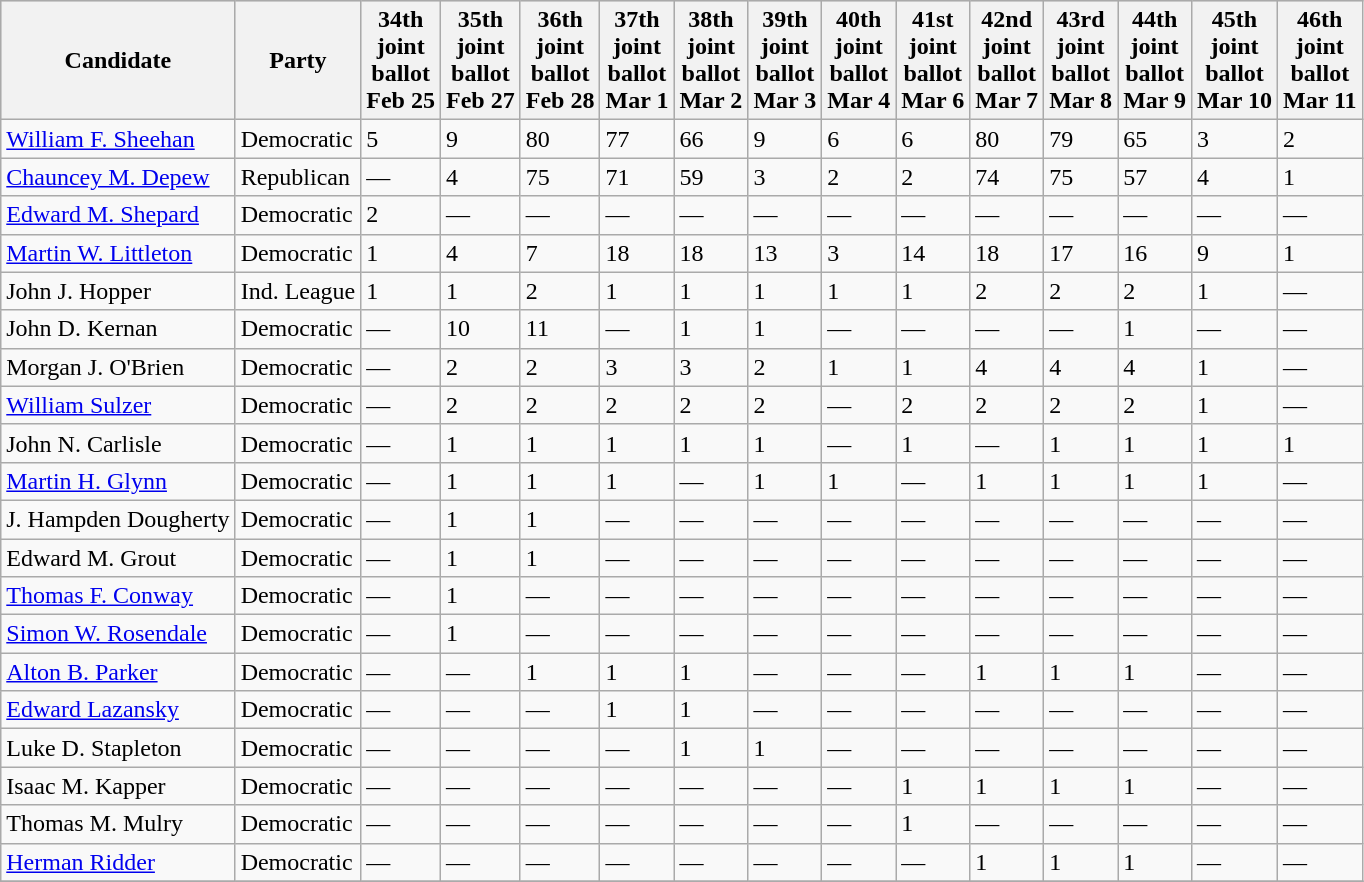<table class=wikitable>
<tr bgcolor=lightgrey>
<th>Candidate</th>
<th>Party</th>
<th>34th<br>joint<br>ballot<br>Feb 25</th>
<th>35th<br>joint<br>ballot<br>Feb 27</th>
<th>36th<br>joint<br>ballot<br>Feb 28</th>
<th>37th<br>joint<br>ballot<br>Mar 1</th>
<th>38th<br>joint<br>ballot<br>Mar 2</th>
<th>39th<br>joint<br>ballot<br>Mar 3</th>
<th>40th<br>joint<br>ballot<br>Mar 4</th>
<th>41st<br>joint<br>ballot<br>Mar 6</th>
<th>42nd<br>joint<br>ballot<br>Mar 7</th>
<th>43rd<br>joint<br>ballot<br>Mar 8</th>
<th>44th<br>joint<br>ballot<br>Mar 9</th>
<th>45th<br>joint<br>ballot<br>Mar 10</th>
<th>46th<br>joint<br>ballot<br>Mar 11</th>
</tr>
<tr>
<td><a href='#'>William F. Sheehan</a></td>
<td>Democratic</td>
<td>5</td>
<td>9</td>
<td>80</td>
<td>77</td>
<td>66</td>
<td>9</td>
<td>6</td>
<td>6</td>
<td>80</td>
<td>79</td>
<td>65</td>
<td>3</td>
<td>2</td>
</tr>
<tr>
<td><a href='#'>Chauncey M. Depew</a></td>
<td>Republican</td>
<td>—</td>
<td>4</td>
<td>75</td>
<td>71</td>
<td>59</td>
<td>3</td>
<td>2</td>
<td>2</td>
<td>74</td>
<td>75</td>
<td>57</td>
<td>4</td>
<td>1</td>
</tr>
<tr>
<td><a href='#'>Edward M. Shepard</a></td>
<td>Democratic</td>
<td>2</td>
<td>—</td>
<td>—</td>
<td>—</td>
<td>—</td>
<td>—</td>
<td>—</td>
<td>—</td>
<td>—</td>
<td>—</td>
<td>—</td>
<td>—</td>
<td>—</td>
</tr>
<tr>
<td><a href='#'>Martin W. Littleton</a></td>
<td>Democratic</td>
<td>1</td>
<td>4</td>
<td>7</td>
<td>18</td>
<td>18</td>
<td>13</td>
<td>3</td>
<td>14</td>
<td>18</td>
<td>17</td>
<td>16</td>
<td>9</td>
<td>1</td>
</tr>
<tr>
<td>John J. Hopper</td>
<td>Ind. League</td>
<td>1</td>
<td>1</td>
<td>2</td>
<td>1</td>
<td>1</td>
<td>1</td>
<td>1</td>
<td>1</td>
<td>2</td>
<td>2</td>
<td>2</td>
<td>1</td>
<td>—</td>
</tr>
<tr>
<td>John D. Kernan</td>
<td>Democratic</td>
<td>—</td>
<td>10</td>
<td>11</td>
<td>—</td>
<td>1</td>
<td>1</td>
<td>—</td>
<td>—</td>
<td>—</td>
<td>—</td>
<td>1</td>
<td>—</td>
<td>—</td>
</tr>
<tr>
<td>Morgan J. O'Brien</td>
<td>Democratic</td>
<td>—</td>
<td>2</td>
<td>2</td>
<td>3</td>
<td>3</td>
<td>2</td>
<td>1</td>
<td>1</td>
<td>4</td>
<td>4</td>
<td>4</td>
<td>1</td>
<td>—</td>
</tr>
<tr>
<td><a href='#'>William Sulzer</a></td>
<td>Democratic</td>
<td>—</td>
<td>2</td>
<td>2</td>
<td>2</td>
<td>2</td>
<td>2</td>
<td>—</td>
<td>2</td>
<td>2</td>
<td>2</td>
<td>2</td>
<td>1</td>
<td>—</td>
</tr>
<tr>
<td>John N. Carlisle</td>
<td>Democratic</td>
<td>—</td>
<td>1</td>
<td>1</td>
<td>1</td>
<td>1</td>
<td>1</td>
<td>—</td>
<td>1</td>
<td>—</td>
<td>1</td>
<td>1</td>
<td>1</td>
<td>1</td>
</tr>
<tr>
<td><a href='#'>Martin H. Glynn</a></td>
<td>Democratic</td>
<td>—</td>
<td>1</td>
<td>1</td>
<td>1</td>
<td>—</td>
<td>1</td>
<td>1</td>
<td>—</td>
<td>1</td>
<td>1</td>
<td>1</td>
<td>1</td>
<td>—</td>
</tr>
<tr>
<td>J. Hampden Dougherty</td>
<td>Democratic</td>
<td>—</td>
<td>1</td>
<td>1</td>
<td>—</td>
<td>—</td>
<td>—</td>
<td>—</td>
<td>—</td>
<td>—</td>
<td>—</td>
<td>—</td>
<td>—</td>
<td>—</td>
</tr>
<tr>
<td>Edward M. Grout</td>
<td>Democratic</td>
<td>—</td>
<td>1</td>
<td>1</td>
<td>—</td>
<td>—</td>
<td>—</td>
<td>—</td>
<td>—</td>
<td>—</td>
<td>—</td>
<td>—</td>
<td>—</td>
<td>—</td>
</tr>
<tr>
<td><a href='#'>Thomas F. Conway</a></td>
<td>Democratic</td>
<td>—</td>
<td>1</td>
<td>—</td>
<td>—</td>
<td>—</td>
<td>—</td>
<td>—</td>
<td>—</td>
<td>—</td>
<td>—</td>
<td>—</td>
<td>—</td>
<td>—</td>
</tr>
<tr>
<td><a href='#'>Simon W. Rosendale</a></td>
<td>Democratic</td>
<td>—</td>
<td>1</td>
<td>—</td>
<td>—</td>
<td>—</td>
<td>—</td>
<td>—</td>
<td>—</td>
<td>—</td>
<td>—</td>
<td>—</td>
<td>—</td>
<td>—</td>
</tr>
<tr>
<td><a href='#'>Alton B. Parker</a></td>
<td>Democratic</td>
<td>—</td>
<td>—</td>
<td>1</td>
<td>1</td>
<td>1</td>
<td>—</td>
<td>—</td>
<td>—</td>
<td>1</td>
<td>1</td>
<td>1</td>
<td>—</td>
<td>—</td>
</tr>
<tr>
<td><a href='#'>Edward Lazansky</a></td>
<td>Democratic</td>
<td>—</td>
<td>—</td>
<td>—</td>
<td>1</td>
<td>1</td>
<td>—</td>
<td>—</td>
<td>—</td>
<td>—</td>
<td>—</td>
<td>—</td>
<td>—</td>
<td>—</td>
</tr>
<tr>
<td>Luke D. Stapleton</td>
<td>Democratic</td>
<td>—</td>
<td>—</td>
<td>—</td>
<td>—</td>
<td>1</td>
<td>1</td>
<td>—</td>
<td>—</td>
<td>—</td>
<td>—</td>
<td>—</td>
<td>—</td>
<td>—</td>
</tr>
<tr>
<td>Isaac M. Kapper</td>
<td>Democratic</td>
<td>—</td>
<td>—</td>
<td>—</td>
<td>—</td>
<td>—</td>
<td>—</td>
<td>—</td>
<td>1</td>
<td>1</td>
<td>1</td>
<td>1</td>
<td>—</td>
<td>—</td>
</tr>
<tr>
<td>Thomas M. Mulry</td>
<td>Democratic</td>
<td>—</td>
<td>—</td>
<td>—</td>
<td>—</td>
<td>—</td>
<td>—</td>
<td>—</td>
<td>1</td>
<td>—</td>
<td>—</td>
<td>—</td>
<td>—</td>
<td>—</td>
</tr>
<tr>
<td><a href='#'>Herman Ridder</a></td>
<td>Democratic</td>
<td>—</td>
<td>—</td>
<td>—</td>
<td>—</td>
<td>—</td>
<td>—</td>
<td>—</td>
<td>—</td>
<td>1</td>
<td>1</td>
<td>1</td>
<td>—</td>
<td>—</td>
</tr>
<tr>
</tr>
</table>
